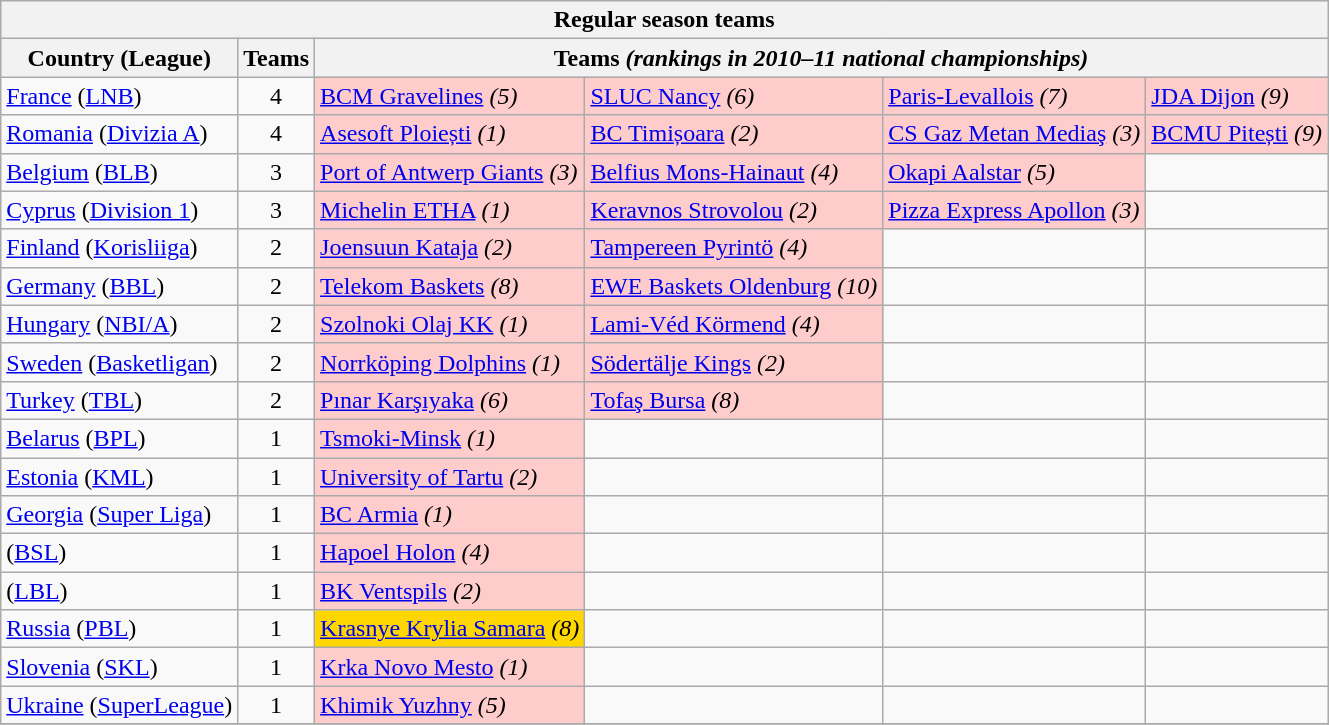<table class="wikitable">
<tr>
<th colspan=6>Regular season teams</th>
</tr>
<tr>
<th>Country (League)</th>
<th>Teams</th>
<th colspan=4>Teams <em>(rankings in 2010–11 national championships)</em></th>
</tr>
<tr>
<td> <a href='#'>France</a> (<a href='#'>LNB</a>)</td>
<td align=center>4</td>
<td style="background:#ffcccc;"><a href='#'>BCM Gravelines</a> <em>(5)</em></td>
<td style="background:#ffcccc;"><a href='#'>SLUC Nancy</a> <em>(6)</em></td>
<td style="background:#ffcccc;"><a href='#'>Paris-Levallois</a> <em>(7)</em></td>
<td style="background:#ffcccc;"><a href='#'>JDA Dijon</a> <em>(9)</em></td>
</tr>
<tr>
<td> <a href='#'>Romania</a> (<a href='#'>Divizia A</a>)</td>
<td align=center>4</td>
<td style="background:#ffcccc;"><a href='#'>Asesoft Ploiești</a> <em>(1)</em></td>
<td style="background:#ffcccc;"><a href='#'>BC Timișoara</a> <em>(2)</em></td>
<td style="background:#ffcccc;"><a href='#'>CS Gaz Metan Mediaş</a> <em>(3)</em></td>
<td style="background:#ffcccc;"><a href='#'>BCMU Pitești</a> <em>(9)</em></td>
</tr>
<tr>
<td> <a href='#'>Belgium</a> (<a href='#'>BLB</a>)</td>
<td align=center>3</td>
<td style="background:#ffcccc;"><a href='#'>Port of Antwerp Giants</a> <em>(3)</em></td>
<td style="background:#ffcccc;"><a href='#'>Belfius Mons-Hainaut</a> <em>(4)</em></td>
<td style="background:#ffcccc;"><a href='#'>Okapi Aalstar</a> <em>(5)</em></td>
<td></td>
</tr>
<tr>
<td> <a href='#'>Cyprus</a> (<a href='#'>Division 1</a>)</td>
<td align=center>3</td>
<td style="background:#ffcccc;"><a href='#'>Michelin ETHA</a> <em>(1)</em></td>
<td style="background:#ffcccc;"><a href='#'>Keravnos Strovolou</a> <em>(2)</em></td>
<td style="background:#ffcccc;"><a href='#'>Pizza Express Apollon</a> <em>(3)</em></td>
<td></td>
</tr>
<tr>
<td> <a href='#'>Finland</a> (<a href='#'>Korisliiga</a>)</td>
<td align=center>2</td>
<td style="background:#ffcccc;"><a href='#'>Joensuun Kataja</a> <em>(2)</em></td>
<td style="background:#ffcccc;"><a href='#'>Tampereen Pyrintö</a> <em>(4)</em></td>
<td></td>
<td></td>
</tr>
<tr>
<td> <a href='#'>Germany</a> (<a href='#'>BBL</a>)</td>
<td align=center>2</td>
<td style="background:#ffcccc;"><a href='#'>Telekom Baskets</a> <em>(8)</em></td>
<td style="background:#ffcccc;"><a href='#'>EWE Baskets Oldenburg</a> <em>(10)</em></td>
<td></td>
<td></td>
</tr>
<tr>
<td> <a href='#'>Hungary</a> (<a href='#'>NBI/A</a>)</td>
<td align=center>2</td>
<td style="background:#ffcccc;"><a href='#'>Szolnoki Olaj KK</a> <em>(1)</em></td>
<td style="background:#ffcccc;"><a href='#'>Lami-Véd Körmend</a> <em>(4)</em></td>
<td></td>
<td></td>
</tr>
<tr>
<td> <a href='#'>Sweden</a> (<a href='#'>Basketligan</a>)</td>
<td align=center>2</td>
<td style="background:#ffcccc;"><a href='#'>Norrköping Dolphins</a> <em>(1)</em></td>
<td style="background:#ffcccc;"><a href='#'>Södertälje Kings</a> <em>(2)</em></td>
<td></td>
<td></td>
</tr>
<tr>
<td> <a href='#'>Turkey</a> (<a href='#'>TBL</a>)</td>
<td align=center>2</td>
<td style="background:#ffcccc;"><a href='#'>Pınar Karşıyaka</a> <em>(6)</em></td>
<td style="background:#ffcccc;"><a href='#'>Tofaş Bursa</a> <em>(8)</em></td>
<td></td>
<td></td>
</tr>
<tr>
<td> <a href='#'>Belarus</a> (<a href='#'>BPL</a>)</td>
<td align=center>1</td>
<td style="background:#ffcccc;"><a href='#'>Tsmoki-Minsk</a> <em>(1)</em></td>
<td></td>
<td></td>
<td></td>
</tr>
<tr>
<td> <a href='#'>Estonia</a> (<a href='#'>KML</a>)</td>
<td align=center>1</td>
<td style="background:#ffcccc;"><a href='#'>University of Tartu</a> <em>(2)</em></td>
<td></td>
<td></td>
<td></td>
</tr>
<tr>
<td> <a href='#'>Georgia</a> (<a href='#'>Super Liga</a>)</td>
<td align=center>1</td>
<td style="background:#ffcccc;"><a href='#'>BC Armia</a> <em>(1)</em></td>
<td></td>
<td></td>
<td></td>
</tr>
<tr>
<td> (<a href='#'>BSL</a>)</td>
<td align=center>1</td>
<td style="background:#ffcccc;"><a href='#'>Hapoel Holon</a> <em>(4)</em></td>
<td></td>
<td></td>
<td></td>
</tr>
<tr>
<td> (<a href='#'>LBL</a>)</td>
<td align=center>1</td>
<td style="background:#ffcccc;"><a href='#'>BK Ventspils</a> <em>(2)</em></td>
<td></td>
<td></td>
<td></td>
</tr>
<tr>
<td> <a href='#'>Russia</a> (<a href='#'>PBL</a>)</td>
<td align=center>1</td>
<td style="background:gold;"><a href='#'>Krasnye Krylia Samara</a> <em>(8)</em></td>
<td></td>
<td></td>
<td></td>
</tr>
<tr>
<td> <a href='#'>Slovenia</a> (<a href='#'>SKL</a>)</td>
<td align=center>1</td>
<td style="background:#ffcccc;"><a href='#'>Krka Novo Mesto</a> <em>(1)</em></td>
<td></td>
<td></td>
<td></td>
</tr>
<tr>
<td> <a href='#'>Ukraine</a> (<a href='#'>SuperLeague</a>)</td>
<td align=center>1</td>
<td style="background:#ffcccc;"><a href='#'>Khimik Yuzhny</a> <em>(5)</em></td>
<td></td>
<td></td>
<td></td>
</tr>
<tr>
</tr>
</table>
